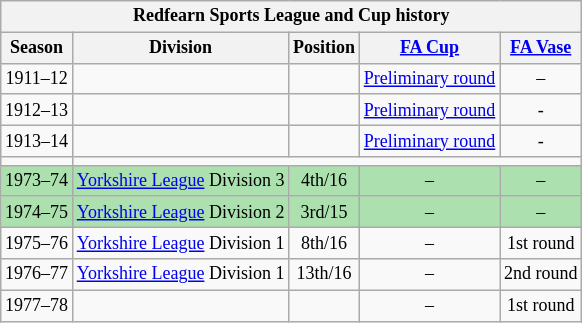<table class="wikitable collapsible" style="text-align:center;font-size:75%">
<tr>
<th colspan="6"><strong>Redfearn Sports League and Cup history</strong></th>
</tr>
<tr>
<th>Season</th>
<th>Division</th>
<th>Position</th>
<th><a href='#'>FA Cup</a></th>
<th><a href='#'>FA Vase</a></th>
</tr>
<tr>
<td>1911–12</td>
<td></td>
<td></td>
<td><a href='#'>Preliminary round</a></td>
<td>–</td>
</tr>
<tr>
<td>1912–13</td>
<td></td>
<td></td>
<td><a href='#'>Preliminary round</a></td>
<td>-</td>
</tr>
<tr>
<td>1913–14</td>
<td></td>
<td></td>
<td><a href='#'>Preliminary round</a></td>
<td>-</td>
</tr>
<tr>
<td></td>
</tr>
<tr bgcolor="#ACE1AF">
<td>1973–74</td>
<td><a href='#'>Yorkshire League</a> Division 3</td>
<td>4th/16</td>
<td>–</td>
<td>–</td>
</tr>
<tr bgcolor="#ACE1AF">
<td>1974–75</td>
<td><a href='#'>Yorkshire League</a> Division 2</td>
<td>3rd/15</td>
<td>–</td>
<td>–</td>
</tr>
<tr>
<td>1975–76</td>
<td><a href='#'>Yorkshire League</a> Division 1</td>
<td>8th/16</td>
<td>–</td>
<td>1st round</td>
</tr>
<tr>
<td>1976–77</td>
<td><a href='#'>Yorkshire League</a> Division 1</td>
<td>13th/16</td>
<td>–</td>
<td>2nd round</td>
</tr>
<tr>
<td>1977–78</td>
<td></td>
<td></td>
<td>–</td>
<td>1st round</td>
</tr>
</table>
